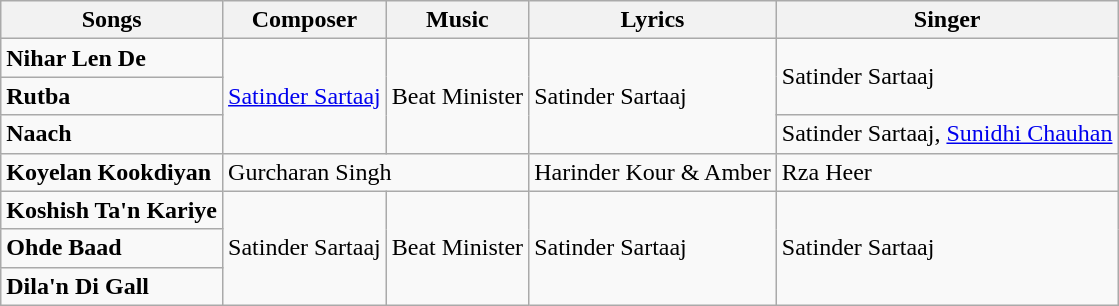<table class="wikitable">
<tr>
<th><strong>Songs</strong></th>
<th><strong>Composer</strong></th>
<th><strong>Music</strong></th>
<th><strong>Lyrics</strong></th>
<th><strong>Singer</strong></th>
</tr>
<tr>
<td><strong>Nihar Len De</strong></td>
<td rowspan="3"><a href='#'>Satinder Sartaaj</a></td>
<td rowspan="3">Beat Minister</td>
<td rowspan="3">Satinder Sartaaj</td>
<td rowspan="2">Satinder Sartaaj</td>
</tr>
<tr>
<td><strong>Rutba</strong></td>
</tr>
<tr>
<td><strong>Naach</strong></td>
<td>Satinder Sartaaj, <a href='#'>Sunidhi Chauhan</a></td>
</tr>
<tr>
<td><strong>Koyelan Kookdiyan</strong></td>
<td colspan="2">Gurcharan Singh</td>
<td>Harinder Kour & Amber</td>
<td>Rza Heer</td>
</tr>
<tr>
<td><strong>Koshish Ta'n Kariye</strong></td>
<td rowspan="3">Satinder Sartaaj</td>
<td rowspan="3">Beat Minister</td>
<td rowspan="3">Satinder Sartaaj</td>
<td rowspan="3">Satinder Sartaaj</td>
</tr>
<tr>
<td><strong>Ohde Baad</strong></td>
</tr>
<tr>
<td><strong>Dila'n Di Gall</strong></td>
</tr>
</table>
